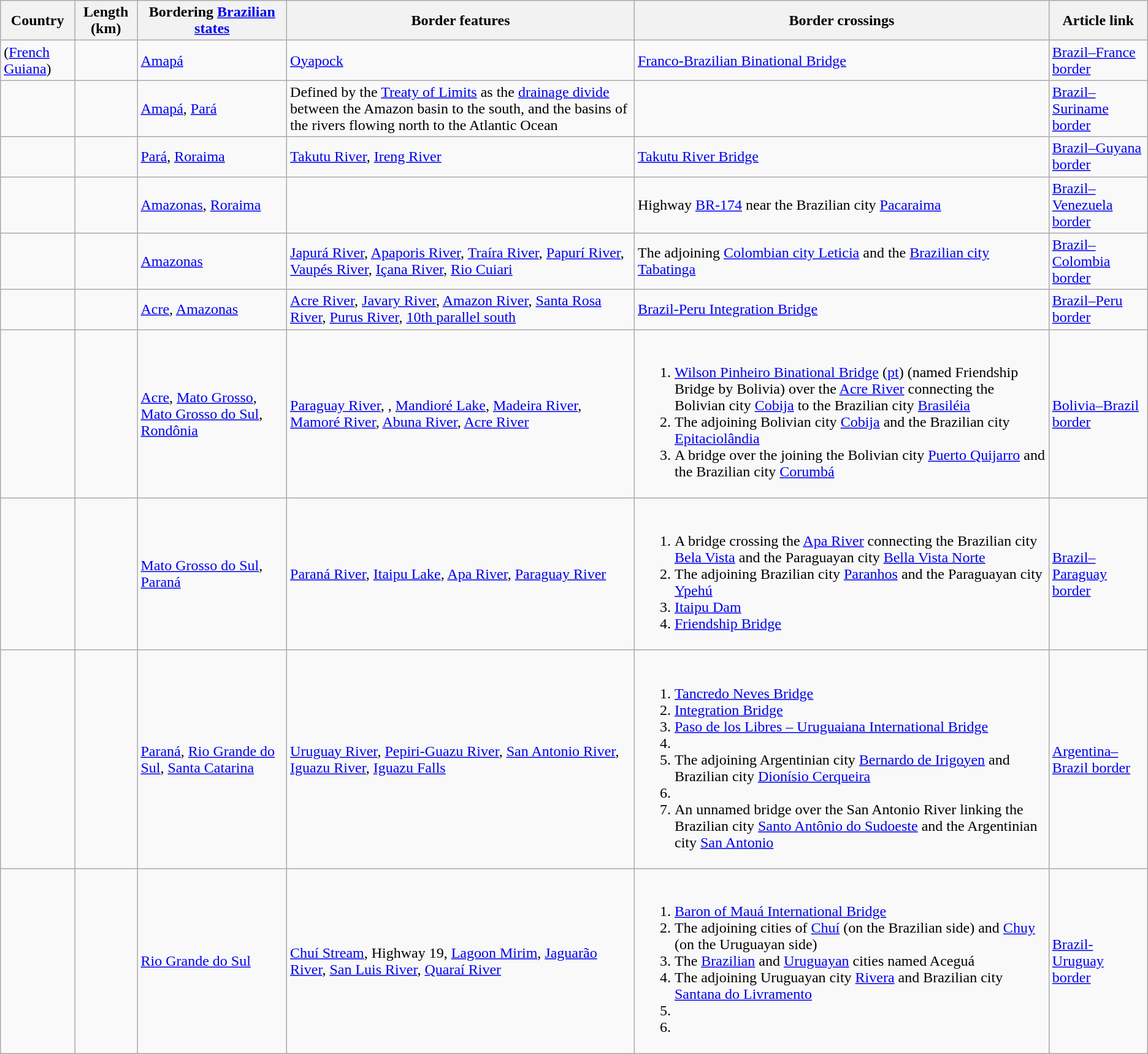<table class="wikitable sortable">
<tr>
<th>Country</th>
<th>Length (km)</th>
<th>Bordering <a href='#'>Brazilian states</a></th>
<th>Border features</th>
<th>Border crossings</th>
<th>Article link</th>
</tr>
<tr>
<td><strong></strong> (<a href='#'>French Guiana</a>)</td>
<td></td>
<td><a href='#'>Amapá</a></td>
<td><a href='#'>Oyapock</a></td>
<td><a href='#'>Franco-Brazilian Binational Bridge</a></td>
<td><a href='#'>Brazil–France border</a></td>
</tr>
<tr>
<td><strong></strong></td>
<td></td>
<td><a href='#'>Amapá</a>, <a href='#'>Pará</a></td>
<td>Defined by the <a href='#'>Treaty of Limits</a> as the <a href='#'>drainage divide</a> between the Amazon basin to the south, and the basins of the rivers flowing  north to the Atlantic Ocean</td>
<td></td>
<td><a href='#'>Brazil–Suriname border</a></td>
</tr>
<tr>
<td><strong></strong></td>
<td></td>
<td><a href='#'>Pará</a>, <a href='#'>Roraima</a></td>
<td><a href='#'>Takutu River</a>, <a href='#'>Ireng River</a></td>
<td><a href='#'>Takutu River Bridge</a></td>
<td><a href='#'>Brazil–Guyana border</a></td>
</tr>
<tr>
<td><strong></strong></td>
<td></td>
<td><a href='#'>Amazonas</a>, <a href='#'>Roraima</a></td>
<td></td>
<td>Highway <a href='#'>BR-174</a> near the Brazilian city <a href='#'>Pacaraima</a></td>
<td><a href='#'>Brazil–Venezuela border</a></td>
</tr>
<tr>
<td><strong></strong></td>
<td></td>
<td><a href='#'>Amazonas</a></td>
<td><a href='#'>Japurá River</a>, <a href='#'>Apaporis River</a>, <a href='#'>Traíra River</a>, <a href='#'>Papurí River</a>, <a href='#'>Vaupés River</a>, <a href='#'>Içana River</a>, <a href='#'>Rio Cuiari</a></td>
<td>The adjoining <a href='#'>Colombian city Leticia</a> and the <a href='#'>Brazilian city Tabatinga</a></td>
<td><a href='#'>Brazil–Colombia border</a></td>
</tr>
<tr>
<td><strong></strong></td>
<td></td>
<td><a href='#'>Acre</a>, <a href='#'>Amazonas</a></td>
<td><a href='#'>Acre River</a>, <a href='#'>Javary River</a>, <a href='#'>Amazon River</a>, <a href='#'>Santa Rosa River</a>, <a href='#'>Purus River</a>, <a href='#'>10th parallel south</a></td>
<td><a href='#'>Brazil-Peru Integration Bridge</a></td>
<td><a href='#'>Brazil–Peru border</a></td>
</tr>
<tr>
<td><strong></strong></td>
<td></td>
<td><a href='#'>Acre</a>, <a href='#'>Mato Grosso</a>, <a href='#'>Mato Grosso do Sul</a>, <a href='#'>Rondônia</a></td>
<td><a href='#'>Paraguay River</a>, , <a href='#'>Mandioré Lake</a>, <a href='#'>Madeira River</a>, <a href='#'>Mamoré River</a>, <a href='#'>Abuna River</a>, <a href='#'>Acre River</a></td>
<td><br><ol><li><a href='#'>Wilson Pinheiro Binational Bridge</a> (<a href='#'>pt</a>) (named Friendship Bridge by Bolivia) over the <a href='#'>Acre River</a> connecting the Bolivian city <a href='#'>Cobija</a> to the Brazilian city <a href='#'>Brasiléia</a></li><li>The adjoining Bolivian city <a href='#'>Cobija</a> and  the Brazilian city <a href='#'>Epitaciolândia</a></li><li>A bridge over the  joining the Bolivian city <a href='#'>Puerto Quijarro</a> and  the Brazilian city <a href='#'>Corumbá</a></li></ol></td>
<td><a href='#'>Bolivia–Brazil border</a></td>
</tr>
<tr>
<td><strong></strong></td>
<td></td>
<td><a href='#'>Mato Grosso do Sul</a>, <a href='#'>Paraná</a></td>
<td><a href='#'>Paraná River</a>, <a href='#'>Itaipu Lake</a>, <a href='#'>Apa River</a>, <a href='#'>Paraguay River</a></td>
<td><br><ol><li>A bridge crossing the <a href='#'>Apa River</a> connecting the Brazilian city <a href='#'>Bela Vista</a> and the Paraguayan city <a href='#'>Bella Vista Norte</a></li><li>The adjoining Brazilian city <a href='#'>Paranhos</a> and the Paraguayan city <a href='#'>Ypehú</a></li><li><a href='#'>Itaipu Dam</a></li><li><a href='#'>Friendship Bridge</a></li></ol></td>
<td><a href='#'>Brazil–Paraguay border</a></td>
</tr>
<tr>
<td><strong></strong></td>
<td></td>
<td><a href='#'>Paraná</a>, <a href='#'>Rio Grande do Sul</a>, <a href='#'>Santa Catarina</a></td>
<td><a href='#'>Uruguay River</a>, <a href='#'>Pepiri-Guazu River</a>, <a href='#'>San Antonio River</a>, <a href='#'>Iguazu River</a>, <a href='#'>Iguazu Falls</a></td>
<td><br><ol><li><a href='#'>Tancredo Neves Bridge</a></li><li><a href='#'>Integration Bridge</a></li><li><a href='#'>Paso de los Libres – Uruguaiana International Bridge</a></li><li></li><li>The adjoining Argentinian city <a href='#'>Bernardo de Irigoyen</a> and Brazilian city <a href='#'>Dionísio Cerqueira</a></li><li></li><li>An unnamed bridge over the San Antonio River linking the Brazilian city <a href='#'>Santo Antônio do Sudoeste</a> and the Argentinian city <a href='#'>San Antonio</a></li></ol></td>
<td><a href='#'>Argentina–Brazil border</a></td>
</tr>
<tr>
<td><strong></strong></td>
<td></td>
<td><a href='#'>Rio Grande do Sul</a></td>
<td><a href='#'>Chuí Stream</a>, Highway 19, <a href='#'>Lagoon Mirim</a>, <a href='#'>Jaguarão River</a>, <a href='#'>San Luis River</a>, <a href='#'>Quaraí River</a></td>
<td><br><ol><li><a href='#'>Baron of Mauá International Bridge</a></li><li>The adjoining cities of <a href='#'>Chuí</a> (on the Brazilian side) and <a href='#'>Chuy</a> (on the Uruguayan side)</li><li>The <a href='#'>Brazilian</a> and <a href='#'>Uruguayan</a> cities named Aceguá</li><li>The adjoining Uruguayan city <a href='#'>Rivera</a> and Brazilian city <a href='#'>Santana do Livramento</a></li><li></li><li></li></ol></td>
<td><a href='#'>Brazil-Uruguay border</a></td>
</tr>
</table>
